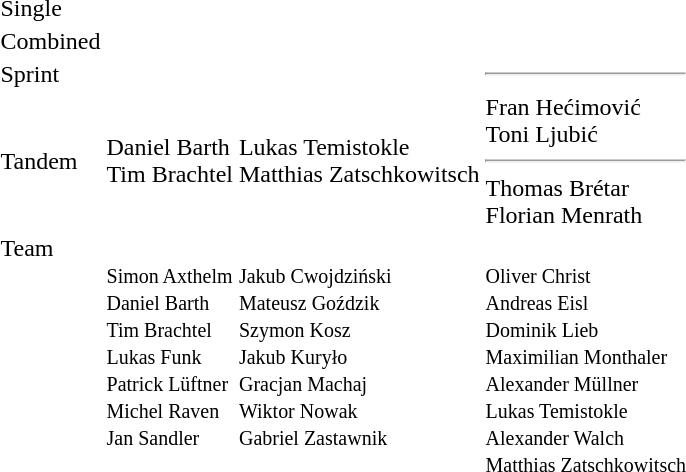<table>
<tr>
<td>Single<br></td>
<td></td>
<td></td>
<td></td>
</tr>
<tr>
<td>Combined<br></td>
<td></td>
<td></td>
<td></td>
</tr>
<tr>
<td>Sprint<br></td>
<td></td>
<td></td>
<td><hr></td>
</tr>
<tr>
<td>Tandem<br></td>
<td>Daniel Barth<br>Tim Brachtel<br></td>
<td>Lukas Temistokle<br>Matthias Zatschkowitsch<br></td>
<td>Fran Hećimović<br>Toni Ljubić<br><hr>Thomas Brétar<br>Florian Menrath<br></td>
</tr>
<tr valign="top">
<td>Team<br></td>
<td><br><small>Simon Axthelm<br>Daniel Barth<br>Tim Brachtel<br>Lukas Funk<br>Patrick Lüftner<br>Michel Raven<br>Jan Sandler</small></td>
<td><br><small>Jakub Cwojdziński<br>Mateusz Goździk<br>Szymon Kosz<br>Jakub Kuryło<br>Gracjan Machaj<br>Wiktor Nowak<br>Gabriel Zastawnik</small></td>
<td><br><small>Oliver Christ<br>Andreas Eisl<br>Dominik Lieb<br>Maximilian Monthaler<br>Alexander Müllner<br>Lukas Temistokle<br>Alexander Walch<br>Matthias Zatschkowitsch</small></td>
</tr>
</table>
